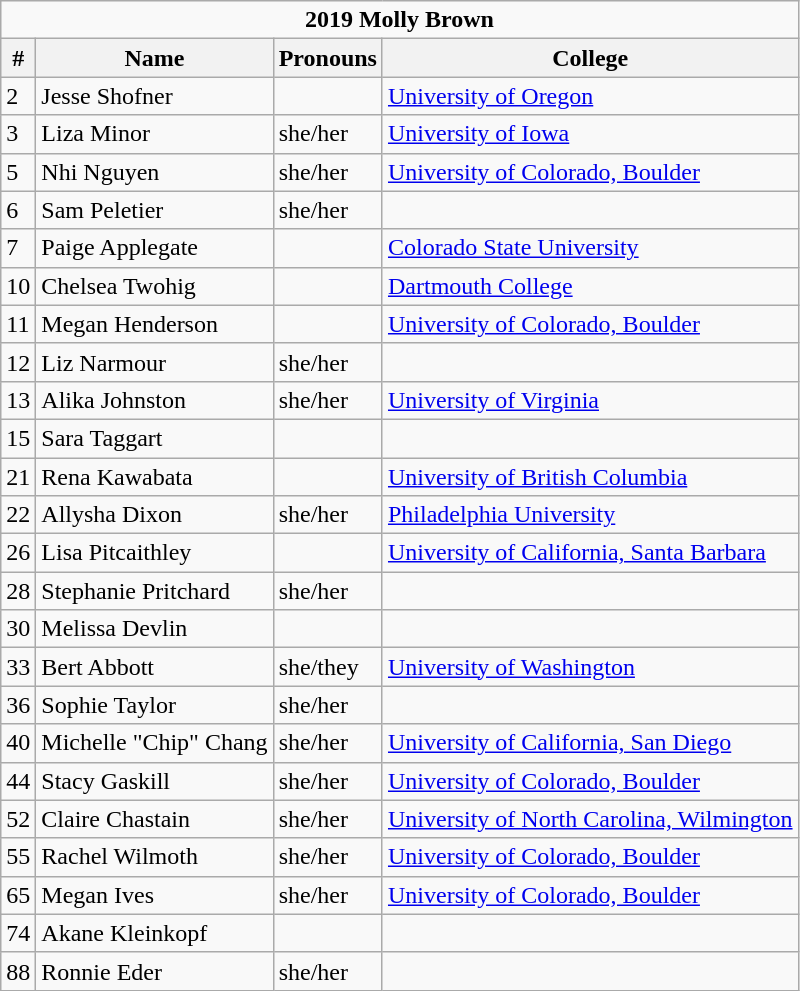<table class="wikitable sortable">
<tr>
<td colspan="4" style="color:black; text-align:center"><strong>2019 Molly Brown</strong></td>
</tr>
<tr>
<th>#</th>
<th>Name</th>
<th>Pronouns</th>
<th>College</th>
</tr>
<tr>
<td>2</td>
<td>Jesse Shofner</td>
<td></td>
<td><a href='#'>University of Oregon</a></td>
</tr>
<tr>
<td>3</td>
<td>Liza Minor</td>
<td>she/her</td>
<td><a href='#'>University of Iowa</a></td>
</tr>
<tr>
<td>5</td>
<td>Nhi Nguyen</td>
<td>she/her</td>
<td><a href='#'>University of Colorado, Boulder</a></td>
</tr>
<tr>
<td>6</td>
<td>Sam Peletier</td>
<td>she/her</td>
<td></td>
</tr>
<tr>
<td>7</td>
<td>Paige Applegate</td>
<td></td>
<td><a href='#'>Colorado State University</a></td>
</tr>
<tr>
<td>10</td>
<td>Chelsea Twohig</td>
<td></td>
<td><a href='#'>Dartmouth College</a></td>
</tr>
<tr>
<td>11</td>
<td>Megan Henderson</td>
<td></td>
<td><a href='#'>University of Colorado, Boulder</a></td>
</tr>
<tr>
<td>12</td>
<td>Liz Narmour</td>
<td>she/her</td>
<td></td>
</tr>
<tr>
<td>13</td>
<td>Alika Johnston</td>
<td>she/her</td>
<td><a href='#'>University of Virginia</a></td>
</tr>
<tr>
<td>15</td>
<td>Sara Taggart</td>
<td></td>
<td></td>
</tr>
<tr>
<td>21</td>
<td>Rena Kawabata</td>
<td></td>
<td><a href='#'>University of British Columbia</a></td>
</tr>
<tr>
<td>22</td>
<td>Allysha Dixon</td>
<td>she/her</td>
<td><a href='#'>Philadelphia University</a></td>
</tr>
<tr>
<td>26</td>
<td>Lisa Pitcaithley</td>
<td></td>
<td><a href='#'>University of California, Santa Barbara</a></td>
</tr>
<tr>
<td>28</td>
<td>Stephanie Pritchard</td>
<td>she/her</td>
<td></td>
</tr>
<tr>
<td>30</td>
<td>Melissa Devlin</td>
<td></td>
<td></td>
</tr>
<tr>
<td>33</td>
<td>Bert Abbott</td>
<td>she/they</td>
<td><a href='#'>University of Washington</a></td>
</tr>
<tr>
<td>36</td>
<td>Sophie Taylor</td>
<td>she/her</td>
<td></td>
</tr>
<tr>
<td>40</td>
<td>Michelle "Chip" Chang</td>
<td>she/her</td>
<td><a href='#'>University of California, San Diego</a></td>
</tr>
<tr>
<td>44</td>
<td>Stacy Gaskill</td>
<td>she/her</td>
<td><a href='#'>University of Colorado, Boulder</a></td>
</tr>
<tr>
<td>52</td>
<td>Claire Chastain</td>
<td>she/her</td>
<td><a href='#'>University of North Carolina, Wilmington</a></td>
</tr>
<tr>
<td>55</td>
<td>Rachel Wilmoth</td>
<td>she/her</td>
<td><a href='#'>University of Colorado, Boulder</a></td>
</tr>
<tr>
<td>65</td>
<td>Megan Ives</td>
<td>she/her</td>
<td><a href='#'>University of Colorado, Boulder</a></td>
</tr>
<tr>
<td>74</td>
<td>Akane Kleinkopf</td>
<td></td>
<td></td>
</tr>
<tr>
<td>88</td>
<td>Ronnie Eder</td>
<td>she/her</td>
<td></td>
</tr>
</table>
